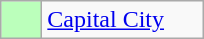<table class="wikitable">
<tr>
<th scope="row"  style="width:20px; background:#bfb;"></th>
<td style="width:100px;"><a href='#'>Capital City</a></td>
</tr>
</table>
